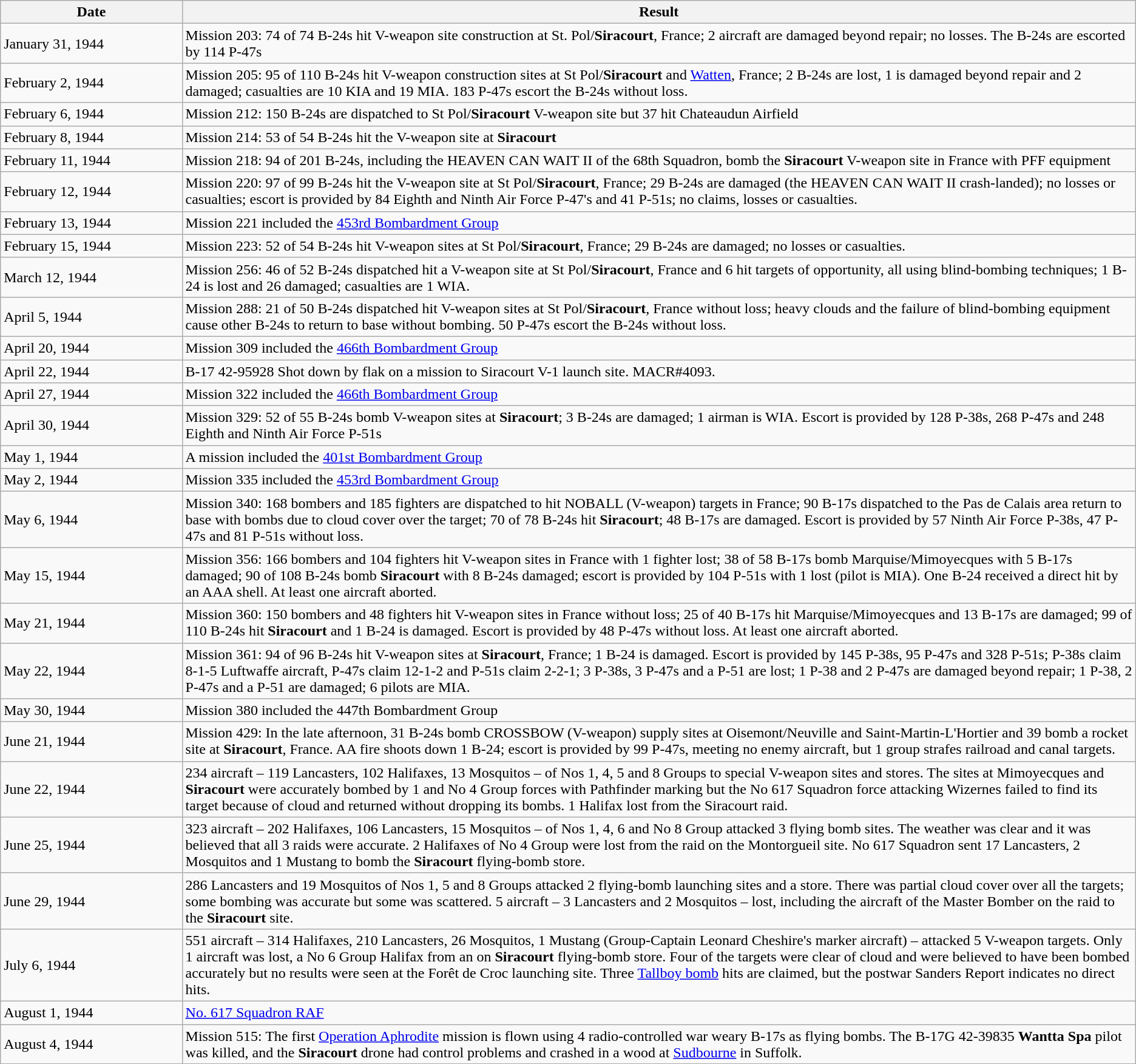<table class="wikitable">
<tr>
<th style="width:16%;">Date</th>
<th>Result</th>
</tr>
<tr>
<td>January 31, 1944</td>
<td>Mission 203: 74 of 74 B-24s hit V-weapon site construction at St. Pol/<strong>Siracourt</strong>, France; 2 aircraft are damaged beyond repair; no losses. The B-24s are escorted by 114 P-47s</td>
</tr>
<tr>
<td>February 2, 1944</td>
<td>Mission 205: 95 of 110 B-24s hit V-weapon construction sites at St Pol/<strong>Siracourt</strong> and <a href='#'>Watten</a>, France; 2 B-24s are lost, 1 is damaged beyond repair and 2 damaged; casualties are 10 KIA and 19 MIA. 183 P-47s escort the B-24s without loss.</td>
</tr>
<tr>
<td>February 6, 1944</td>
<td>Mission 212: 150 B-24s are dispatched to St Pol/<strong>Siracourt</strong> V-weapon site but 37 hit Chateaudun Airfield   </td>
</tr>
<tr>
<td>February 8, 1944</td>
<td>Mission 214: 53 of 54 B-24s hit the V-weapon site at <strong>Siracourt</strong></td>
</tr>
<tr>
<td>February 11, 1944</td>
<td>Mission 218: 94 of 201 B-24s, including the HEAVEN CAN WAIT II of the 68th Squadron, bomb the <strong>Siracourt</strong> V-weapon site in France with PFF equipment</td>
</tr>
<tr>
<td>February 12, 1944</td>
<td>Mission 220: 97 of 99 B-24s hit the V-weapon site at St Pol/<strong>Siracourt</strong>, France; 29 B-24s are damaged (the HEAVEN CAN WAIT II crash-landed); no losses or casualties; escort is provided by 84 Eighth and Ninth Air Force P-47's and 41 P-51s; no claims, losses or casualties.</td>
</tr>
<tr>
<td>February 13, 1944</td>
<td>Mission 221 included the <a href='#'>453rd Bombardment Group</a> </td>
</tr>
<tr>
<td>February 15, 1944 </td>
<td>Mission 223: 52 of 54 B-24s hit V-weapon sites at St Pol/<strong>Siracourt</strong>, France; 29 B-24s are damaged; no losses or casualties.</td>
</tr>
<tr>
<td>March 12, 1944 </td>
<td>Mission 256: 46 of 52 B-24s dispatched hit a V-weapon site at St Pol/<strong>Siracourt</strong>, France and 6 hit targets of opportunity, all using blind-bombing techniques; 1 B-24 is lost and 26 damaged; casualties are 1 WIA.</td>
</tr>
<tr>
<td>April 5, 1944</td>
<td>Mission 288: 21 of 50 B-24s dispatched hit V-weapon sites at St Pol/<strong>Siracourt</strong>, France without loss; heavy clouds and the failure of blind-bombing equipment cause other B-24s to return to base without bombing. 50 P-47s escort the B-24s without loss. </td>
</tr>
<tr>
<td>April 20, 1944</td>
<td>Mission 309 included the <a href='#'>466th Bombardment Group</a> </td>
</tr>
<tr>
<td>April 22, 1944</td>
<td>B-17 42-95928 Shot down by flak on a mission to Siracourt V-1 launch site. MACR#4093.</td>
</tr>
<tr>
<td>April 27, 1944</td>
<td>Mission 322 included the <a href='#'>466th Bombardment Group</a> </td>
</tr>
<tr>
<td>April 30, 1944</td>
<td>Mission 329: 52 of 55 B-24s bomb V-weapon sites at <strong>Siracourt</strong>; 3 B-24s are damaged; 1 airman is WIA. Escort is provided by 128 P-38s, 268 P-47s and 248 Eighth and Ninth Air Force P-51s </td>
</tr>
<tr>
<td>May 1, 1944</td>
<td>A mission included the <a href='#'>401st Bombardment Group</a> </td>
</tr>
<tr>
<td>May 2, 1944</td>
<td>Mission 335 included the <a href='#'>453rd Bombardment Group</a> </td>
</tr>
<tr>
<td>May 6, 1944</td>
<td>Mission 340: 168 bombers and 185 fighters are dispatched to hit NOBALL (V-weapon) targets in France; 90 B-17s dispatched to the Pas de Calais area return to base with bombs due to cloud cover over the target; 70 of 78 B-24s hit <strong>Siracourt</strong>; 48 B-17s are damaged. Escort is provided by 57 Ninth Air Force P-38s, 47 P-47s and 81 P-51s without loss.</td>
</tr>
<tr>
<td>May 15, 1944 </td>
<td>Mission 356: 166 bombers and 104 fighters hit V-weapon sites in France with 1 fighter lost; 38 of 58 B-17s bomb Marquise/Mimoyecques with 5 B-17s damaged; 90 of 108 B-24s bomb <strong>Siracourt</strong> with 8 B-24s damaged; escort is provided by 104 P-51s with 1 lost (pilot is MIA). One B-24 received a direct hit by an AAA shell. At least one aircraft aborted. </td>
</tr>
<tr>
<td>May 21, 1944</td>
<td>Mission 360: 150 bombers and 48 fighters hit V-weapon sites in France without loss; 25 of 40 B-17s hit Marquise/Mimoyecques and 13 B-17s are damaged; 99 of 110 B-24s hit <strong>Siracourt</strong> and 1 B-24 is damaged. Escort is provided by 48 P-47s without loss. At least one aircraft aborted. </td>
</tr>
<tr>
<td>May 22, 1944 </td>
<td>Mission 361: 94 of 96 B-24s hit V-weapon sites at <strong>Siracourt</strong>, France; 1 B-24 is damaged. Escort is provided by 145 P-38s, 95 P-47s and 328 P-51s; P-38s claim 8-1-5 Luftwaffe aircraft, P-47s claim 12-1-2 and P-51s claim 2-2-1; 3 P-38s, 3 P-47s and a P-51 are lost; 1 P-38 and 2 P-47s are damaged beyond repair; 1 P-38, 2 P-47s and a P-51 are damaged; 6 pilots are MIA.</td>
</tr>
<tr>
<td>May 30, 1944</td>
<td>Mission 380 included the 447th Bombardment Group </td>
</tr>
<tr>
<td>June 21, 1944 </td>
<td>Mission 429: In the late afternoon, 31 B-24s bomb CROSSBOW (V-weapon) supply sites at Oisemont/Neuville and Saint-Martin-L'Hortier and 39 bomb a rocket site at <strong>Siracourt</strong>, France. AA fire shoots down 1 B-24; escort is provided by 99 P-47s, meeting no enemy aircraft, but 1 group strafes railroad and canal targets.</td>
</tr>
<tr>
<td>June 22, 1944</td>
<td>234 aircraft – 119 Lancasters, 102 Halifaxes, 13 Mosquitos – of Nos 1, 4, 5 and 8 Groups to special V-weapon sites and stores. The sites at Mimoyecques and <strong>Siracourt</strong> were accurately bombed by 1 and No 4 Group forces with Pathfinder marking but the No 617 Squadron force attacking Wizernes failed to find its target because of cloud and returned without dropping its bombs. 1 Halifax lost from the Siracourt raid.  </td>
</tr>
<tr>
<td>June 25, 1944 </td>
<td>323 aircraft – 202 Halifaxes, 106 Lancasters, 15 Mosquitos – of Nos 1, 4, 6 and No 8 Group attacked 3 flying bomb sites. The weather was clear and it was believed that all 3 raids were accurate. 2 Halifaxes of No 4 Group were lost from the raid on the Montorgueil site. No 617 Squadron sent 17 Lancasters, 2 Mosquitos and 1 Mustang to bomb the <strong>Siracourt</strong> flying-bomb store.</td>
</tr>
<tr>
<td>June 29, 1944</td>
<td>286 Lancasters and 19 Mosquitos of Nos 1, 5 and 8 Groups attacked 2 flying-bomb launching sites and a store. There was partial cloud cover over all the targets; some bombing was accurate but some was scattered. 5 aircraft – 3 Lancasters and 2 Mosquitos – lost, including the aircraft of the Master Bomber on the raid to the <strong>Siracourt</strong> site.</td>
</tr>
<tr>
<td>July 6, 1944</td>
<td>551 aircraft – 314 Halifaxes, 210 Lancasters, 26 Mosquitos, 1 Mustang (Group-Captain Leonard Cheshire's marker aircraft) – attacked 5 V-weapon targets. Only 1 aircraft was lost, a No 6 Group Halifax from an on <strong>Siracourt</strong> flying-bomb store. Four of the targets were clear of cloud and were believed to have been bombed accurately but no results were seen at the Forêt de Croc launching site. Three <a href='#'>Tallboy bomb</a> hits are claimed, but the postwar Sanders Report indicates no direct hits.</td>
</tr>
<tr>
<td>August 1, 1944</td>
<td><a href='#'>No. 617 Squadron RAF</a> </td>
</tr>
<tr>
<td>August 4, 1944</td>
<td>Mission 515: The first <a href='#'>Operation Aphrodite</a> mission is flown using 4 radio-controlled war weary B-17s as flying bombs. The B-17G 42-39835 <strong>Wantta Spa</strong> pilot was killed, and the <strong>Siracourt</strong> drone had control problems and crashed in a wood at <a href='#'>Sudbourne</a> in Suffolk.</td>
</tr>
</table>
